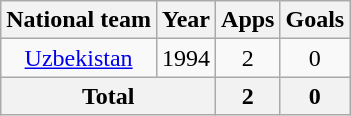<table class="wikitable" style="text-align:center">
<tr>
<th>National team</th>
<th>Year</th>
<th>Apps</th>
<th>Goals</th>
</tr>
<tr>
<td><a href='#'>Uzbekistan</a></td>
<td>1994</td>
<td>2</td>
<td>0</td>
</tr>
<tr>
<th colspan="2">Total</th>
<th>2</th>
<th>0</th>
</tr>
</table>
